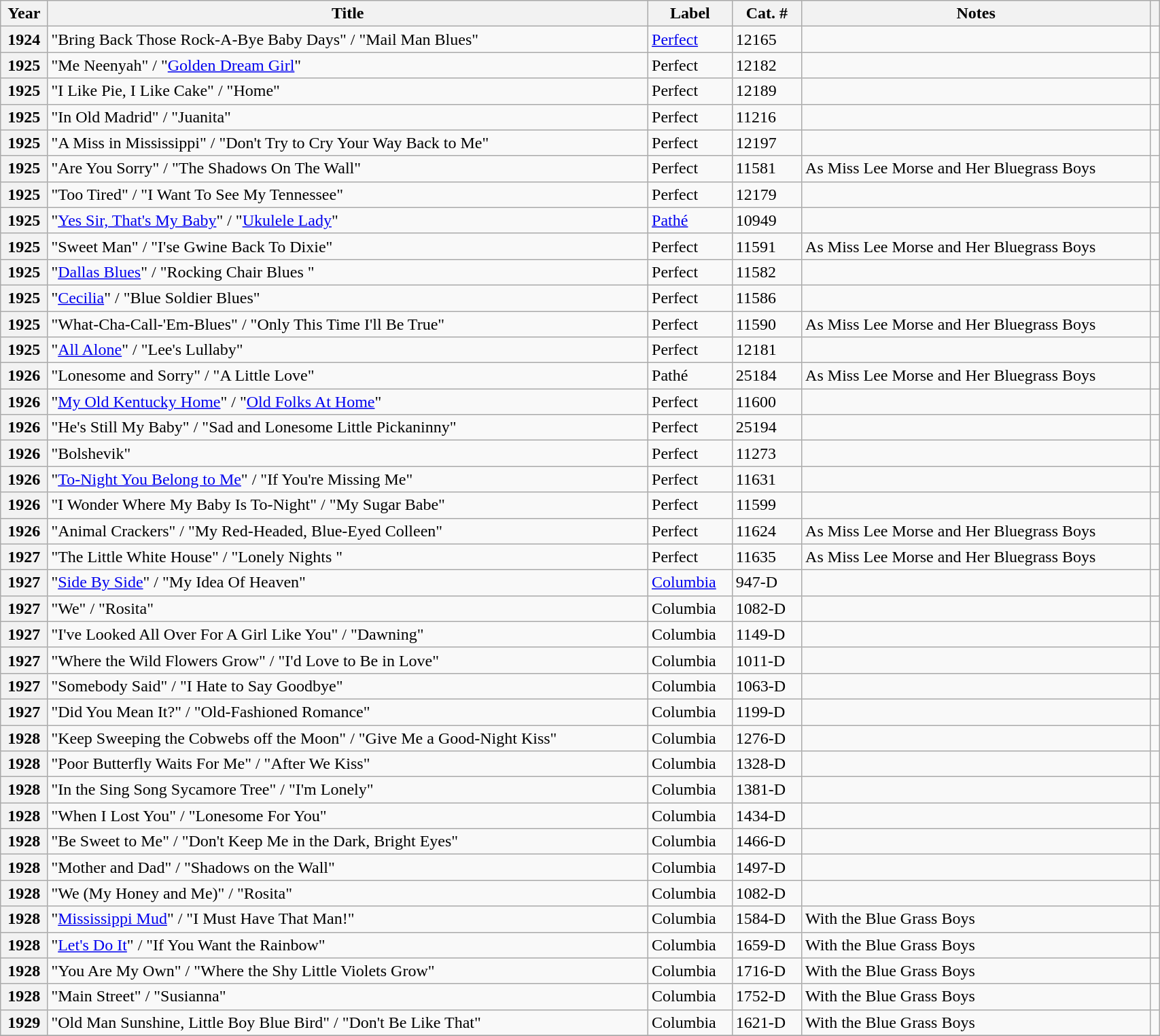<table class="wikitable plainrowheaders sortable" style="margin-right: 0; width:90%">
<tr>
<th scope="col">Year</th>
<th scope="col">Title </th>
<th scope="col">Label</th>
<th scope="col" class="unsortable" width="6%">Cat. #</th>
<th scope="col" class="unsortable">Notes</th>
<th scope="col" class="unsortable"></th>
</tr>
<tr>
<th scope="row">1924</th>
<td>"Bring Back Those Rock-A-Bye Baby Days" / "Mail Man Blues"</td>
<td><a href='#'>Perfect</a></td>
<td>12165</td>
<td></td>
<td style="text-align:center;"></td>
</tr>
<tr>
<th scope="row">1925</th>
<td>"Me Neenyah" / "<a href='#'>Golden Dream Girl</a>"</td>
<td>Perfect</td>
<td>12182</td>
<td></td>
<td style="text-align:center;"></td>
</tr>
<tr>
<th scope="row">1925</th>
<td>"I Like Pie, I Like Cake" / "Home"</td>
<td>Perfect</td>
<td>12189</td>
<td></td>
<td style="text-align:center;"></td>
</tr>
<tr>
<th scope="row">1925</th>
<td>"In Old Madrid" / "Juanita"</td>
<td>Perfect</td>
<td>11216</td>
<td></td>
<td style="text-align:center;"></td>
</tr>
<tr>
<th scope="row">1925</th>
<td>"A Miss in Mississippi" / "Don't Try to Cry Your Way Back to Me"</td>
<td>Perfect</td>
<td>12197</td>
<td></td>
<td style="text-align:center;"></td>
</tr>
<tr>
<th scope="row">1925</th>
<td>"Are You Sorry" / "The Shadows On The Wall"</td>
<td>Perfect</td>
<td>11581</td>
<td>As Miss Lee Morse and Her Bluegrass Boys</td>
<td style="text-align:center;"></td>
</tr>
<tr>
<th scope="row">1925</th>
<td>"Too Tired" / "I Want To See My Tennessee"</td>
<td>Perfect</td>
<td>12179</td>
<td></td>
<td style="text-align:center;"></td>
</tr>
<tr>
<th scope="row">1925</th>
<td>"<a href='#'>Yes Sir, That's My Baby</a>" / "<a href='#'>Ukulele Lady</a>"</td>
<td><a href='#'>Pathé</a></td>
<td>10949</td>
<td></td>
<td style="text-align:center;"></td>
</tr>
<tr>
<th scope="row">1925</th>
<td>"Sweet Man" / "I'se Gwine Back To Dixie"</td>
<td>Perfect</td>
<td>11591</td>
<td>As Miss Lee Morse and Her Bluegrass Boys</td>
<td style="text-align:center;"></td>
</tr>
<tr>
<th scope="row">1925</th>
<td>"<a href='#'>Dallas Blues</a>" / "Rocking Chair Blues "</td>
<td>Perfect</td>
<td>11582</td>
<td></td>
<td style="text-align:center;"></td>
</tr>
<tr>
<th scope="row">1925</th>
<td>"<a href='#'>Cecilia</a>" / "Blue Soldier Blues"</td>
<td>Perfect</td>
<td>11586</td>
<td></td>
<td style="text-align:center;"></td>
</tr>
<tr>
<th scope="row">1925</th>
<td>"What-Cha-Call-'Em-Blues" / "Only This Time I'll Be True"</td>
<td>Perfect</td>
<td>11590</td>
<td>As Miss Lee Morse and Her Bluegrass Boys</td>
<td style="text-align:center;"></td>
</tr>
<tr>
<th scope="row">1925</th>
<td>"<a href='#'>All Alone</a>" / "Lee's Lullaby"</td>
<td>Perfect</td>
<td>12181</td>
<td></td>
<td style="text-align:center;"></td>
</tr>
<tr>
<th scope="row">1926</th>
<td>"Lonesome and Sorry" / "A Little Love"</td>
<td>Pathé</td>
<td>25184</td>
<td>As Miss Lee Morse and Her Bluegrass Boys</td>
<td style="text-align:center;"></td>
</tr>
<tr>
<th scope="row">1926</th>
<td>"<a href='#'>My Old Kentucky Home</a>" / "<a href='#'>Old Folks At Home</a>"</td>
<td>Perfect</td>
<td>11600</td>
<td></td>
<td style="text-align:center;"></td>
</tr>
<tr>
<th scope="row">1926</th>
<td>"He's Still My Baby" / "Sad and Lonesome Little Pickaninny"</td>
<td>Perfect</td>
<td>25194</td>
<td></td>
<td style="text-align:center;"></td>
</tr>
<tr>
<th scope="row">1926</th>
<td>"Bolshevik"</td>
<td>Perfect</td>
<td>11273</td>
<td></td>
<td style="text-align:center;"></td>
</tr>
<tr>
<th scope="row">1926</th>
<td>"<a href='#'>To-Night You Belong to Me</a>" / "If You're Missing Me"</td>
<td>Perfect</td>
<td>11631</td>
<td></td>
<td style="text-align:center;"></td>
</tr>
<tr>
<th scope="row">1926</th>
<td>"I Wonder Where My Baby Is To-Night" / "My Sugar Babe"</td>
<td>Perfect</td>
<td>11599</td>
<td></td>
<td style="text-align:center;"></td>
</tr>
<tr>
<th scope="row">1926</th>
<td>"Animal Crackers" / "My Red-Headed, Blue-Eyed Colleen"</td>
<td>Perfect</td>
<td>11624</td>
<td>As Miss Lee Morse and Her Bluegrass Boys</td>
<td style="text-align:center;"></td>
</tr>
<tr>
<th scope="row">1927</th>
<td>"The Little White House" / "Lonely Nights "</td>
<td>Perfect</td>
<td>11635</td>
<td>As Miss Lee Morse and Her Bluegrass Boys</td>
<td style="text-align:center;"></td>
</tr>
<tr>
<th scope="row">1927</th>
<td>"<a href='#'>Side By Side</a>" / "My Idea Of Heaven"</td>
<td><a href='#'>Columbia</a></td>
<td>947-D</td>
<td></td>
<td style="text-align:center;"></td>
</tr>
<tr>
<th scope="row">1927</th>
<td>"We" / "Rosita"</td>
<td>Columbia</td>
<td>1082-D</td>
<td></td>
<td style="text-align:center;"></td>
</tr>
<tr>
<th scope="row">1927</th>
<td>"I've Looked All Over For A Girl Like You" / "Dawning"</td>
<td>Columbia</td>
<td>1149-D</td>
<td></td>
<td style="text-align:center;"></td>
</tr>
<tr>
<th scope="row">1927</th>
<td>"Where the Wild Flowers Grow" / "I'd Love to Be in Love"</td>
<td>Columbia</td>
<td>1011-D</td>
<td></td>
<td style="text-align:center;"></td>
</tr>
<tr>
<th scope="row">1927</th>
<td>"Somebody Said" / "I Hate to Say Goodbye"</td>
<td>Columbia</td>
<td>1063-D</td>
<td></td>
<td style="text-align:center;"></td>
</tr>
<tr>
<th scope="row">1927</th>
<td>"Did You Mean It?" / "Old-Fashioned Romance"</td>
<td>Columbia</td>
<td>1199-D</td>
<td></td>
<td style="text-align:center;"></td>
</tr>
<tr>
<th scope="row">1928</th>
<td>"Keep Sweeping the Cobwebs off the Moon" / "Give Me a Good-Night Kiss"</td>
<td>Columbia</td>
<td>1276-D</td>
<td></td>
<td style="text-align:center;"></td>
</tr>
<tr>
<th scope="row">1928</th>
<td>"Poor Butterfly Waits For Me" / "After We Kiss"</td>
<td>Columbia</td>
<td>1328-D</td>
<td></td>
<td style="text-align:center;"></td>
</tr>
<tr>
<th scope="row">1928</th>
<td>"In the Sing Song Sycamore Tree" / "I'm Lonely"</td>
<td>Columbia</td>
<td>1381-D</td>
<td></td>
<td style="text-align:center;"></td>
</tr>
<tr>
<th scope="row">1928</th>
<td>"When I Lost You" / "Lonesome For You"</td>
<td>Columbia</td>
<td>1434-D</td>
<td></td>
<td style="text-align:center;"></td>
</tr>
<tr>
<th scope="row">1928</th>
<td>"Be Sweet to Me" / "Don't Keep Me in the Dark, Bright Eyes"</td>
<td>Columbia</td>
<td>1466-D</td>
<td></td>
<td style="text-align:center;"></td>
</tr>
<tr>
<th scope="row">1928</th>
<td>"Mother and Dad" / "Shadows on the Wall"</td>
<td>Columbia</td>
<td>1497-D</td>
<td></td>
<td style="text-align:center;"></td>
</tr>
<tr>
<th scope="row">1928</th>
<td>"We (My Honey and Me)" / "Rosita"</td>
<td>Columbia</td>
<td>1082-D</td>
<td></td>
<td style="text-align:center;"></td>
</tr>
<tr>
<th scope="row">1928</th>
<td>"<a href='#'>Mississippi Mud</a>" / "I Must Have That Man!"</td>
<td>Columbia</td>
<td>1584-D</td>
<td>With the Blue Grass Boys</td>
<td style="text-align:center;"></td>
</tr>
<tr>
<th scope="row">1928</th>
<td>"<a href='#'>Let's Do It</a>" / "If You Want the Rainbow"</td>
<td>Columbia</td>
<td>1659-D</td>
<td>With the Blue Grass Boys</td>
<td style="text-align:center;"></td>
</tr>
<tr>
<th scope="row">1928</th>
<td>"You Are My Own" / "Where the Shy Little Violets Grow"</td>
<td>Columbia</td>
<td>1716-D</td>
<td>With the Blue Grass Boys</td>
<td style="text-align:center;"></td>
</tr>
<tr>
<th scope="row">1928</th>
<td>"Main Street" / "Susianna"</td>
<td>Columbia</td>
<td>1752-D</td>
<td>With the Blue Grass Boys</td>
<td style="text-align:center;"></td>
</tr>
<tr>
<th scope="row">1929</th>
<td>"Old Man Sunshine, Little Boy Blue Bird" / "Don't Be Like That"</td>
<td>Columbia</td>
<td>1621-D</td>
<td>With the Blue Grass Boys</td>
<td style="text-align:center;"></td>
</tr>
<tr>
</tr>
</table>
